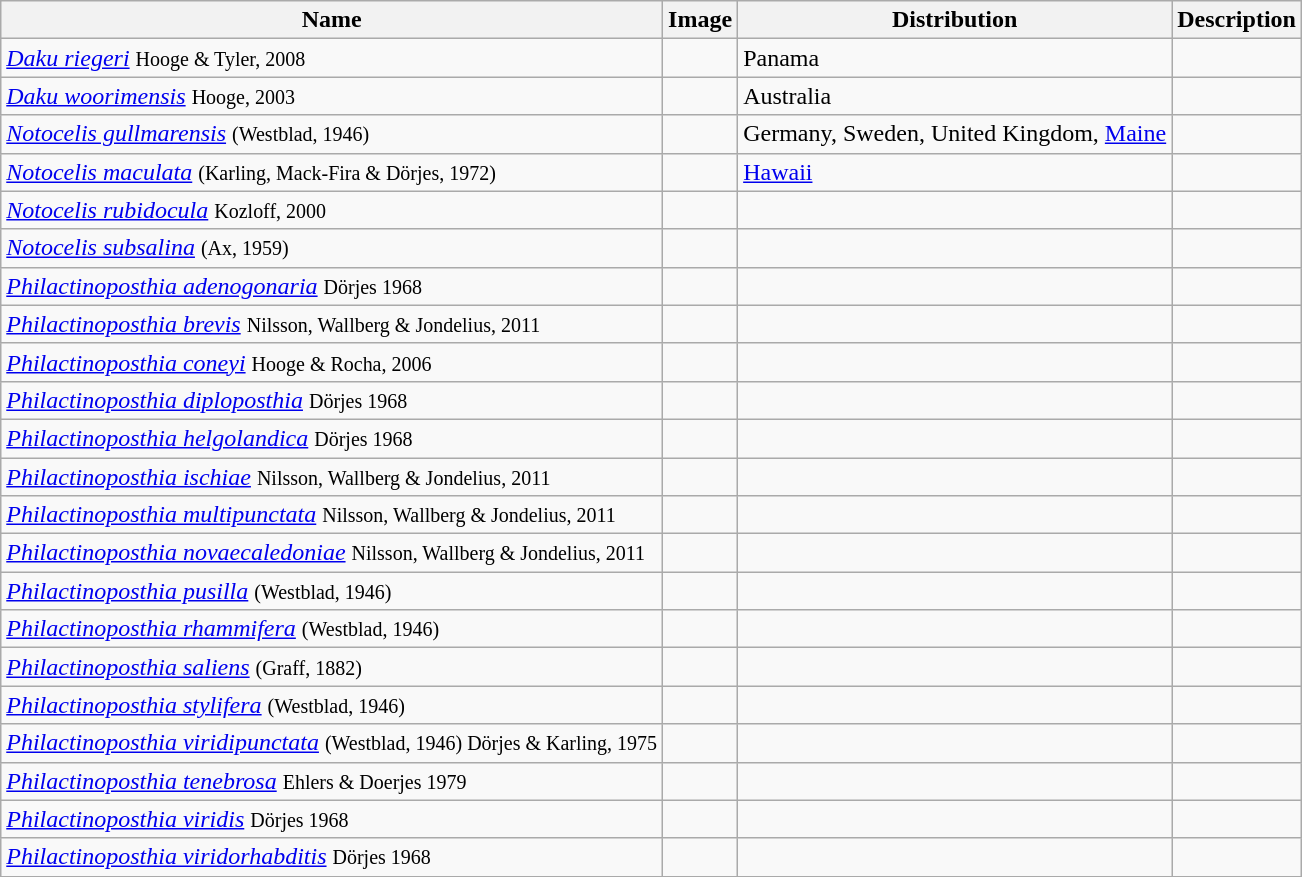<table class="wikitable sortable" style="text-align:left;">
<tr>
<th scope="col">Name</th>
<th scope="col">Image</th>
<th scope="col">Distribution</th>
<th scope="col">Description</th>
</tr>
<tr>
<td scope="row" align="left"><em><a href='#'>Daku riegeri</a></em> <small>Hooge & Tyler, 2008</small></td>
<td></td>
<td>Panama</td>
<td></td>
</tr>
<tr>
<td scope="row" align="left"><em><a href='#'>Daku woorimensis</a></em> <small>Hooge, 2003</small></td>
<td></td>
<td>Australia</td>
<td></td>
</tr>
<tr>
<td scope="row" align="left"><em><a href='#'>Notocelis gullmarensis</a></em> <small>(Westblad, 1946)</small></td>
<td></td>
<td>Germany, Sweden, United Kingdom, <a href='#'>Maine</a></td>
<td></td>
</tr>
<tr>
<td scope="row" align="left"><em><a href='#'>Notocelis maculata</a></em> <small>(Karling, Mack-Fira & Dörjes, 1972)</small></td>
<td></td>
<td><a href='#'>Hawaii</a></td>
<td></td>
</tr>
<tr>
<td scope="row" align="left"><em><a href='#'>Notocelis rubidocula</a></em> <small>Kozloff, 2000</small></td>
<td></td>
<td></td>
<td></td>
</tr>
<tr>
<td scope="row" align="left"><em><a href='#'>Notocelis subsalina</a></em> <small>(Ax, 1959)</small></td>
<td></td>
<td></td>
<td></td>
</tr>
<tr>
<td scope="row" align="left"><em><a href='#'>Philactinoposthia adenogonaria</a></em> <small>Dörjes 1968</small></td>
<td></td>
<td></td>
<td></td>
</tr>
<tr>
<td scope="row" align="left"><em><a href='#'>Philactinoposthia brevis</a></em> <small>Nilsson, Wallberg & Jondelius, 2011</small></td>
<td></td>
<td></td>
<td></td>
</tr>
<tr>
<td scope="row" align="left"><em><a href='#'>Philactinoposthia coneyi</a></em> <small>Hooge & Rocha, 2006</small></td>
<td></td>
<td></td>
<td></td>
</tr>
<tr>
<td scope="row" align="left"><em><a href='#'>Philactinoposthia diploposthia</a></em> <small>Dörjes 1968</small></td>
<td></td>
<td></td>
<td></td>
</tr>
<tr>
<td scope="row" align="left"><em><a href='#'>Philactinoposthia helgolandica</a></em> <small>Dörjes 1968</small></td>
<td></td>
<td></td>
<td></td>
</tr>
<tr>
<td scope="row" align="left"><em><a href='#'>Philactinoposthia ischiae</a></em> <small>Nilsson, Wallberg & Jondelius, 2011</small></td>
<td></td>
<td></td>
<td></td>
</tr>
<tr>
<td scope="row" align="left"><em><a href='#'>Philactinoposthia multipunctata</a></em> <small>Nilsson, Wallberg & Jondelius, 2011</small></td>
<td></td>
<td></td>
<td></td>
</tr>
<tr>
<td scope="row" align="left"><em><a href='#'>Philactinoposthia novaecaledoniae</a></em> <small>Nilsson, Wallberg & Jondelius, 2011</small></td>
<td></td>
<td></td>
<td></td>
</tr>
<tr>
<td scope="row" align="left"><em><a href='#'>Philactinoposthia pusilla</a></em> <small>(Westblad, 1946)</small></td>
<td></td>
<td></td>
<td></td>
</tr>
<tr>
<td scope="row" align="left"><em><a href='#'>Philactinoposthia rhammifera</a></em> <small>(Westblad, 1946)</small></td>
<td></td>
<td></td>
<td></td>
</tr>
<tr>
<td scope="row" align="left"><em><a href='#'>Philactinoposthia saliens</a></em> <small>(Graff, 1882)</small></td>
<td></td>
<td></td>
<td></td>
</tr>
<tr>
<td scope="row" align="left"><em><a href='#'>Philactinoposthia stylifera</a></em> <small>(Westblad, 1946)</small></td>
<td></td>
<td></td>
<td></td>
</tr>
<tr>
<td scope="row" align="left"><em><a href='#'>Philactinoposthia viridipunctata</a></em> <small>(Westblad, 1946) Dörjes & Karling, 1975</small></td>
<td></td>
<td></td>
<td></td>
</tr>
<tr>
<td scope="row" align="left"><em><a href='#'>Philactinoposthia tenebrosa</a></em> <small>Ehlers & Doerjes 1979</small></td>
<td></td>
<td></td>
<td></td>
</tr>
<tr>
<td scope="row" align="left"><em><a href='#'>Philactinoposthia viridis</a></em> <small>Dörjes 1968</small></td>
<td></td>
<td></td>
<td></td>
</tr>
<tr>
<td scope="row" align="left"><em><a href='#'>Philactinoposthia viridorhabditis</a></em> <small>Dörjes 1968</small></td>
<td></td>
<td></td>
<td></td>
</tr>
<tr>
</tr>
</table>
